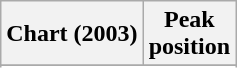<table class="wikitable sortable plainrowheaders">
<tr>
<th>Chart (2003)</th>
<th>Peak<br>position</th>
</tr>
<tr>
</tr>
<tr>
</tr>
</table>
